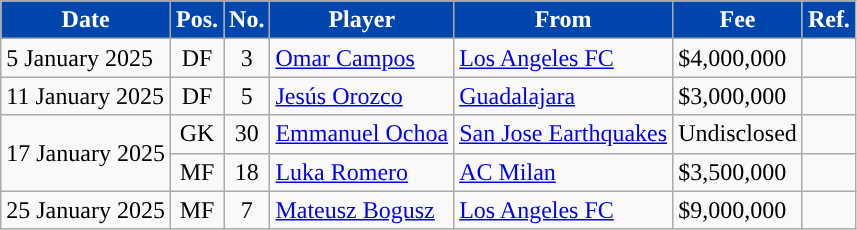<table class="wikitable plainrowheaders sortable">
<tr>
<th style="background:#0046AD; color:#ffffff; ">Date</th>
<th style="background:#0046AD; color:#ffffff; ">Pos.</th>
<th style="background:#0046AD; color:#ffffff; ">No.</th>
<th style="background:#0046AD; color:#ffffff; ">Player</th>
<th style="background:#0046AD; color:#ffffff; ">From</th>
<th style="background:#0046AD; color:#ffffff; ">Fee</th>
<th style="background:#0046AD; color:#ffffff; ">Ref.</th>
</tr>
<tr>
<td>5 January 2025</td>
<td style="text-align:center;">DF</td>
<td style="text-align:center;">3</td>
<td style="text-align:left;"> <a href='#'>Omar Campos</a></td>
<td style="text-align:left;"> <a href='#'>Los Angeles FC</a></td>
<td>$4,000,000</td>
<td></td>
</tr>
<tr>
<td>11 January 2025</td>
<td style="text-align:center;">DF</td>
<td style="text-align:center;">5</td>
<td style="text-align:left;"> <a href='#'>Jesús Orozco</a></td>
<td style="text-align:left;"> <a href='#'>Guadalajara</a></td>
<td>$3,000,000</td>
<td></td>
</tr>
<tr>
<td rowspan="2">17 January 2025</td>
<td style="text-align:center;">GK</td>
<td style="text-align:center;">30</td>
<td style="text-align:left;"> <a href='#'>Emmanuel Ochoa</a></td>
<td style="text-align:left;"> <a href='#'>San Jose Earthquakes</a></td>
<td>Undisclosed</td>
<td></td>
</tr>
<tr>
<td style="text-align:center;">MF</td>
<td style="text-align:center;">18</td>
<td style="text-align:left;"> <a href='#'>Luka Romero</a></td>
<td style="text-align:left;"> <a href='#'>AC Milan</a></td>
<td>$3,500,000</td>
<td></td>
</tr>
<tr>
<td>25 January 2025</td>
<td style="text-align:center;">MF</td>
<td style="text-align:center;">7</td>
<td style="text-align:left;"> <a href='#'>Mateusz Bogusz</a></td>
<td style="text-align:left;"> <a href='#'>Los Angeles FC</a></td>
<td>$9,000,000</td>
<td></td>
</tr>
</table>
